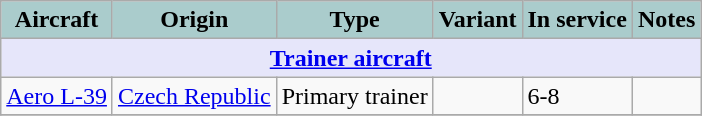<table class="wikitable">
<tr>
<th style="text-align:center; background:#acc;">Aircraft</th>
<th style="text-align: center; background:#acc;">Origin</th>
<th style="text-align:l center; background:#acc;">Type</th>
<th style="text-align:left; background:#acc;">Variant</th>
<th style="text-align:center; background:#acc;">In service</th>
<th style="text-align: center; background:#acc;">Notes</th>
</tr>
<tr>
<th style="align: center; background: lavender;" colspan="7"><a href='#'>Trainer aircraft</a></th>
</tr>
<tr>
<td><a href='#'>Aero L-39</a></td>
<td><a href='#'>Czech Republic</a></td>
<td>Primary trainer</td>
<td></td>
<td>6-8</td>
<td></td>
</tr>
<tr>
</tr>
</table>
